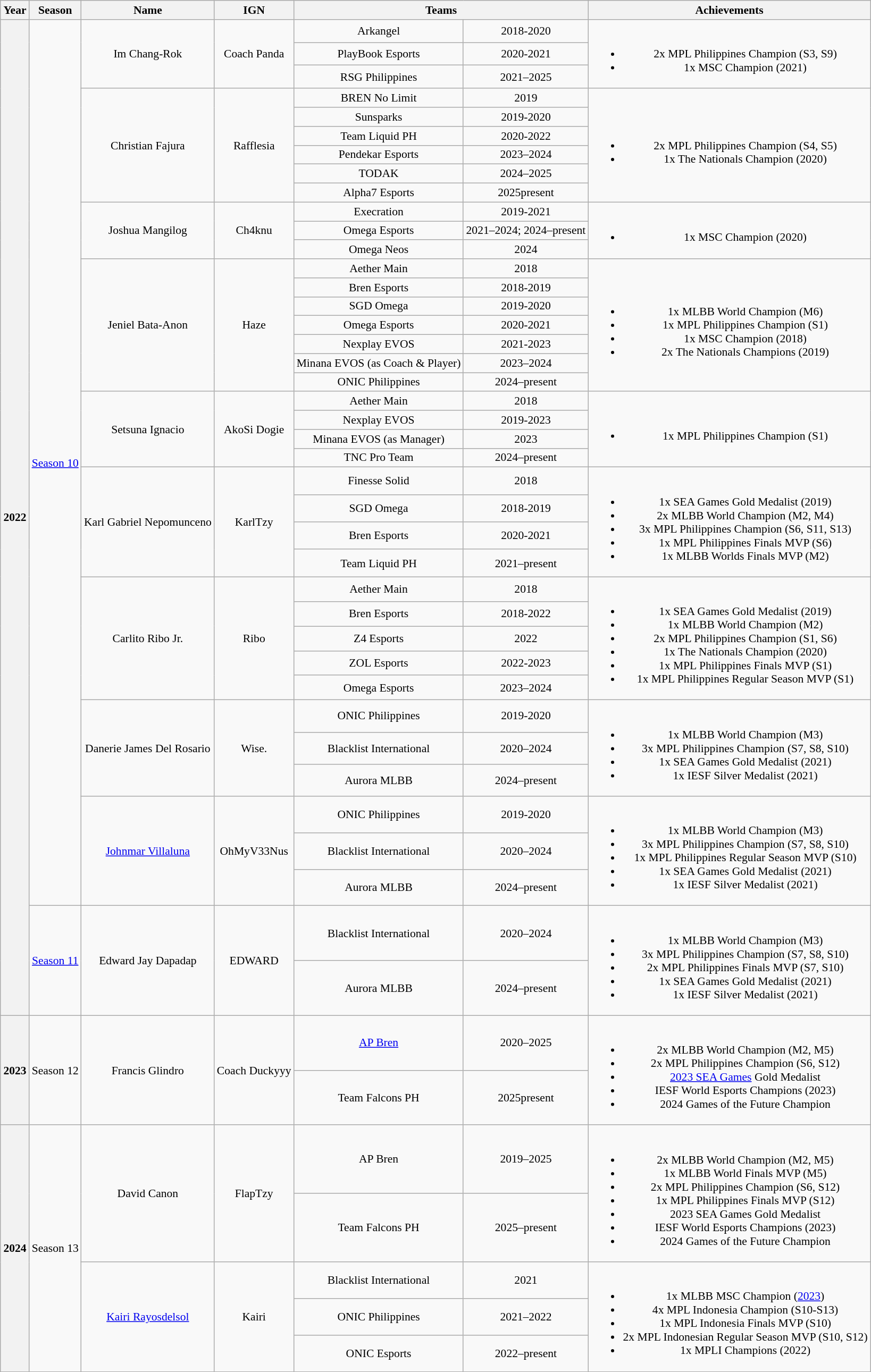<table class="wikitable mw-collapsible" style="text-align:center; margin-left:auto; margin-right: auto; font-size:90%;">
<tr>
<th>Year</th>
<th>Season</th>
<th>Name</th>
<th>IGN</th>
<th colspan="2">Teams</th>
<th>Achievements</th>
</tr>
<tr>
<th rowspan="40">2022</th>
<td rowspan="38"><a href='#'>Season 10</a></td>
<td rowspan="3">Im Chang-Rok</td>
<td rowspan="3">Coach Panda</td>
<td>Arkangel</td>
<td>2018-2020</td>
<td rowspan="3"><br><ul><li>2x MPL Philippines Champion (S3, S9)</li><li>1x MSC Champion (2021)</li></ul></td>
</tr>
<tr>
<td>PlayBook Esports</td>
<td>2020-2021</td>
</tr>
<tr>
<td>RSG Philippines</td>
<td>2021–2025</td>
</tr>
<tr>
<td rowspan="6">Christian Fajura</td>
<td rowspan="6">Rafflesia</td>
<td>BREN No Limit</td>
<td>2019</td>
<td rowspan="6"><br><ul><li>2x MPL Philippines Champion (S4, S5)</li><li>1x The Nationals Champion (2020)</li></ul></td>
</tr>
<tr>
<td>Sunsparks</td>
<td>2019-2020</td>
</tr>
<tr>
<td>Team Liquid PH</td>
<td>2020-2022</td>
</tr>
<tr>
<td>Pendekar Esports</td>
<td>2023–2024</td>
</tr>
<tr>
<td>TODAK</td>
<td>2024–2025</td>
</tr>
<tr>
<td>Alpha7 Esports</td>
<td>2025present</td>
</tr>
<tr>
<td rowspan="3">Joshua Mangilog</td>
<td rowspan="3">Ch4knu</td>
<td>Execration</td>
<td>2019-2021</td>
<td rowspan="3"><br><ul><li>1x MSC Champion (2020)</li></ul></td>
</tr>
<tr>
<td>Omega Esports</td>
<td>2021–2024; 2024–present</td>
</tr>
<tr>
<td>Omega Neos</td>
<td>2024</td>
</tr>
<tr>
<td rowspan="7">Jeniel Bata-Anon</td>
<td rowspan="7">Haze</td>
<td>Aether Main</td>
<td>2018</td>
<td rowspan="7"><br><ul><li>1x MLBB World Champion (M6)</li><li>1x MPL Philippines Champion (S1)</li><li>1x MSC Champion (2018)</li><li>2x The Nationals Champions (2019)</li></ul></td>
</tr>
<tr>
<td>Bren Esports</td>
<td>2018-2019</td>
</tr>
<tr>
<td>SGD Omega</td>
<td>2019-2020</td>
</tr>
<tr>
<td>Omega Esports</td>
<td>2020-2021</td>
</tr>
<tr>
<td>Nexplay EVOS</td>
<td>2021-2023</td>
</tr>
<tr>
<td>Minana EVOS (as Coach & Player)</td>
<td>2023–2024</td>
</tr>
<tr>
<td>ONIC Philippines</td>
<td>2024–present</td>
</tr>
<tr>
<td rowspan="4">Setsuna Ignacio</td>
<td rowspan="4">AkoSi Dogie</td>
<td>Aether Main</td>
<td>2018</td>
<td rowspan="4"><br><ul><li>1x MPL Philippines Champion (S1)</li></ul></td>
</tr>
<tr>
<td>Nexplay EVOS</td>
<td>2019-2023</td>
</tr>
<tr>
<td>Minana EVOS (as Manager)</td>
<td>2023</td>
</tr>
<tr>
<td>TNC Pro Team</td>
<td>2024–present</td>
</tr>
<tr>
<td rowspan="4">Karl Gabriel Nepomunceno</td>
<td rowspan="4">KarlTzy</td>
<td>Finesse Solid</td>
<td>2018</td>
<td rowspan="4"><br><ul><li>1x SEA Games Gold Medalist (2019)</li><li>2x MLBB World Champion (M2, M4)</li><li>3x MPL Philippines Champion (S6, S11, S13)</li><li>1x MPL Philippines Finals MVP (S6)</li><li>1x MLBB Worlds Finals MVP (M2)</li></ul></td>
</tr>
<tr>
<td>SGD Omega</td>
<td>2018-2019</td>
</tr>
<tr>
<td>Bren Esports</td>
<td>2020-2021</td>
</tr>
<tr>
<td>Team Liquid PH</td>
<td>2021–present</td>
</tr>
<tr>
<td rowspan="5">Carlito Ribo Jr.</td>
<td rowspan="5">Ribo</td>
<td>Aether Main</td>
<td>2018</td>
<td rowspan="5"><br><ul><li>1x SEA Games Gold Medalist (2019)</li><li>1x MLBB World Champion (M2)</li><li>2x MPL Philippines Champion (S1, S6)</li><li>1x The Nationals Champion (2020)</li><li>1x MPL Philippines Finals MVP (S1)</li><li>1x MPL Philippines Regular Season MVP (S1)</li></ul></td>
</tr>
<tr>
<td>Bren Esports</td>
<td>2018-2022</td>
</tr>
<tr>
<td>Z4 Esports</td>
<td>2022</td>
</tr>
<tr>
<td>ZOL Esports</td>
<td>2022-2023</td>
</tr>
<tr>
<td>Omega Esports</td>
<td>2023–2024</td>
</tr>
<tr>
<td rowspan="3">Danerie James Del Rosario</td>
<td rowspan="3">Wise.</td>
<td>ONIC Philippines</td>
<td>2019-2020</td>
<td rowspan="3"><br><ul><li>1x MLBB World Champion (M3)</li><li>3x MPL Philippines Champion (S7, S8, S10)</li><li>1x SEA Games Gold Medalist (2021)</li><li>1x IESF Silver Medalist (2021)</li></ul></td>
</tr>
<tr>
<td>Blacklist International</td>
<td>2020–2024</td>
</tr>
<tr>
<td>Aurora MLBB</td>
<td>2024–present</td>
</tr>
<tr>
<td rowspan="3"><a href='#'>Johnmar Villaluna</a></td>
<td rowspan="3">OhMyV33Nus</td>
<td>ONIC Philippines</td>
<td>2019-2020</td>
<td rowspan="3"><br><ul><li>1x MLBB World Champion (M3)</li><li>3x MPL Philippines Champion (S7, S8, S10)</li><li>1x MPL Philippines Regular Season MVP (S10)</li><li>1x SEA Games Gold Medalist (2021)</li><li>1x IESF Silver Medalist (2021)</li></ul></td>
</tr>
<tr>
<td>Blacklist International</td>
<td>2020–2024</td>
</tr>
<tr>
<td>Aurora MLBB</td>
<td>2024–present</td>
</tr>
<tr>
<td rowspan="2"><a href='#'>Season 11</a></td>
<td rowspan="2">Edward Jay Dapadap</td>
<td rowspan="2">EDWARD</td>
<td>Blacklist International</td>
<td>2020–2024</td>
<td rowspan="2"><br><ul><li>1x MLBB World Champion (M3)</li><li>3x MPL Philippines Champion (S7, S8, S10)</li><li>2x MPL Philippines Finals MVP (S7, S10)</li><li>1x SEA Games Gold Medalist (2021)</li><li>1x IESF Silver Medalist (2021)</li></ul></td>
</tr>
<tr>
<td>Aurora MLBB</td>
<td>2024–present</td>
</tr>
<tr>
<th rowspan="2">2023</th>
<td rowspan="2">Season 12</td>
<td rowspan="2">Francis Glindro</td>
<td rowspan="2">Coach Duckyyy</td>
<td><a href='#'>AP Bren</a></td>
<td>2020–2025</td>
<td rowspan="2"><br><ul><li>2x MLBB World Champion (M2, M5)</li><li>2x MPL Philippines Champion (S6, S12)</li><li><a href='#'>2023 SEA Games</a> Gold Medalist</li><li>IESF World Esports Champions (2023)</li><li>2024 Games of the Future Champion</li></ul></td>
</tr>
<tr>
<td>Team Falcons PH</td>
<td>2025present</td>
</tr>
<tr>
<th rowspan="5">2024</th>
<td rowspan="5">Season 13</td>
<td rowspan="2">David Canon</td>
<td rowspan="2">FlapTzy</td>
<td>AP Bren</td>
<td>2019–2025</td>
<td rowspan="2"><br><ul><li>2x MLBB World Champion (M2, M5)</li><li>1x MLBB World Finals MVP (M5)</li><li>2x MPL Philippines Champion (S6, S12)</li><li>1x MPL Philippines Finals MVP (S12)</li><li>2023 SEA Games Gold Medalist</li><li>IESF World Esports Champions (2023)</li><li>2024 Games of the Future Champion</li></ul></td>
</tr>
<tr>
<td>Team Falcons PH</td>
<td>2025–present</td>
</tr>
<tr>
<td rowspan="3"><a href='#'>Kairi Rayosdelsol</a></td>
<td rowspan="3">Kairi</td>
<td>Blacklist International</td>
<td>2021</td>
<td rowspan="3"><br><ul><li>1x MLBB MSC Champion (<a href='#'>2023</a>)</li><li>4x MPL Indonesia Champion (S10-S13)</li><li>1x MPL Indonesia Finals MVP (S10)</li><li>2x MPL Indonesian Regular Season MVP (S10, S12)</li><li>1x MPLI Champions (2022)</li></ul></td>
</tr>
<tr>
<td>ONIC Philippines</td>
<td>2021–2022</td>
</tr>
<tr>
<td>ONIC Esports</td>
<td>2022–present</td>
</tr>
</table>
